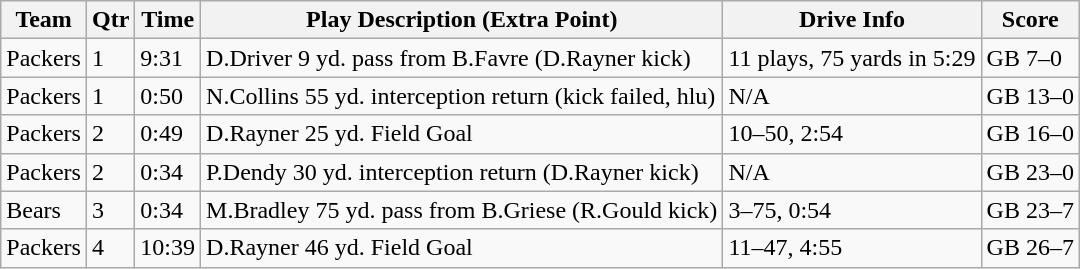<table class="wikitable">
<tr>
<th>Team</th>
<th>Qtr</th>
<th>Time</th>
<th>Play Description (Extra Point)</th>
<th>Drive Info</th>
<th>Score</th>
</tr>
<tr>
<td>Packers</td>
<td>1</td>
<td>9:31</td>
<td>D.Driver 9 yd. pass from B.Favre (D.Rayner kick)</td>
<td>11 plays, 75 yards in 5:29</td>
<td>GB 7–0</td>
</tr>
<tr>
<td>Packers</td>
<td>1</td>
<td>0:50</td>
<td>N.Collins 55 yd. interception return (kick failed, hlu)</td>
<td>N/A</td>
<td>GB 13–0</td>
</tr>
<tr>
<td>Packers</td>
<td>2</td>
<td>0:49</td>
<td>D.Rayner 25 yd. Field Goal</td>
<td>10–50, 2:54</td>
<td>GB 16–0</td>
</tr>
<tr>
<td>Packers</td>
<td>2</td>
<td>0:34</td>
<td>P.Dendy 30 yd. interception return (D.Rayner kick)</td>
<td>N/A</td>
<td>GB 23–0</td>
</tr>
<tr>
<td>Bears</td>
<td>3</td>
<td>0:34</td>
<td>M.Bradley 75 yd. pass from B.Griese (R.Gould kick)</td>
<td>3–75, 0:54</td>
<td>GB 23–7</td>
</tr>
<tr>
<td>Packers</td>
<td>4</td>
<td>10:39</td>
<td>D.Rayner 46 yd. Field Goal</td>
<td>11–47, 4:55</td>
<td>GB 26–7</td>
</tr>
</table>
